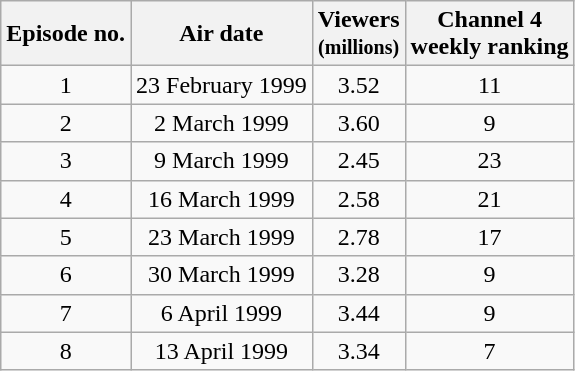<table class="wikitable" style="text-align:center;">
<tr>
<th>Episode no.</th>
<th>Air date</th>
<th>Viewers<br><small>(millions)</small></th>
<th>Channel 4<br>weekly ranking</th>
</tr>
<tr>
<td>1</td>
<td>23 February 1999</td>
<td>3.52</td>
<td>11</td>
</tr>
<tr>
<td>2</td>
<td>2 March 1999</td>
<td>3.60</td>
<td>9</td>
</tr>
<tr>
<td>3</td>
<td>9 March 1999</td>
<td>2.45</td>
<td>23</td>
</tr>
<tr>
<td>4</td>
<td>16 March 1999</td>
<td>2.58</td>
<td>21</td>
</tr>
<tr>
<td>5</td>
<td>23 March 1999</td>
<td>2.78</td>
<td>17</td>
</tr>
<tr>
<td>6</td>
<td>30 March 1999</td>
<td>3.28</td>
<td>9</td>
</tr>
<tr>
<td>7</td>
<td>6 April 1999</td>
<td>3.44</td>
<td>9</td>
</tr>
<tr>
<td>8</td>
<td>13 April 1999</td>
<td>3.34</td>
<td>7</td>
</tr>
</table>
